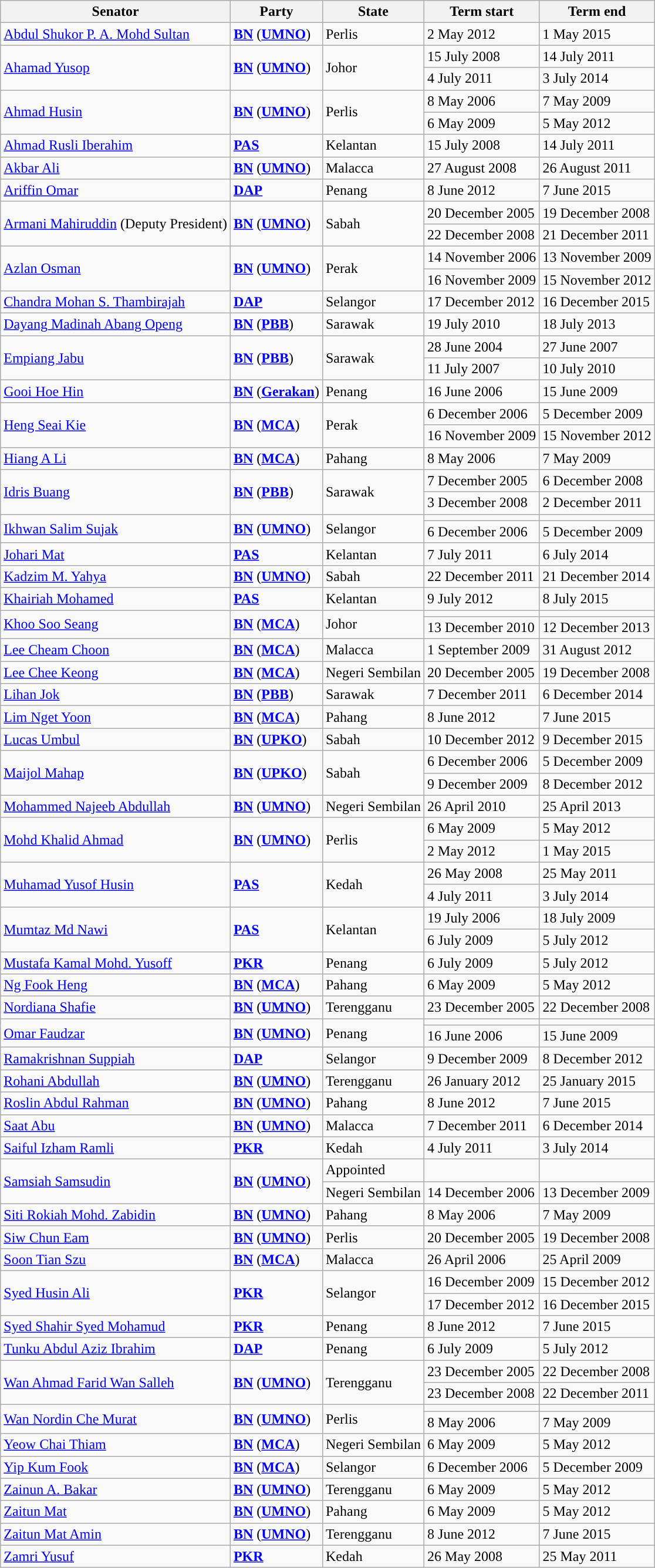<table class="wikitable sortable">
<tr>
<th>Senator</th>
<th>Party</th>
<th>State</th>
<th>Term start</th>
<th>Term end</th>
</tr>
<tr>
<td><a href='#'>Abdul Shukor P. A. Mohd Sultan</a></td>
<td><strong><a href='#'>BN</a></strong> (<strong><a href='#'>UMNO</a></strong>)</td>
<td>Perlis</td>
<td>2 May 2012</td>
<td>1 May 2015</td>
</tr>
<tr>
<td rowspan=2><a href='#'>Ahamad Yusop</a></td>
<td rowspan=2><strong><a href='#'>BN</a></strong> (<strong><a href='#'>UMNO</a></strong>)</td>
<td rowspan=2>Johor</td>
<td>15 July 2008</td>
<td>14 July 2011</td>
</tr>
<tr>
<td>4 July 2011</td>
<td>3 July 2014</td>
</tr>
<tr>
<td rowspan=2><a href='#'>Ahmad Husin</a></td>
<td rowspan=2><strong><a href='#'>BN</a></strong> (<strong><a href='#'>UMNO</a></strong>)</td>
<td rowspan=2>Perlis</td>
<td>8 May 2006</td>
<td>7 May 2009</td>
</tr>
<tr>
<td>6 May 2009</td>
<td>5 May 2012</td>
</tr>
<tr>
<td><a href='#'>Ahmad Rusli Iberahim</a></td>
<td><strong><a href='#'>PAS</a></strong></td>
<td>Kelantan</td>
<td>15 July 2008</td>
<td>14 July 2011</td>
</tr>
<tr>
<td><a href='#'>Akbar Ali</a></td>
<td><strong><a href='#'>BN</a></strong> (<strong><a href='#'>UMNO</a></strong>)</td>
<td>Malacca</td>
<td>27 August 2008</td>
<td>26 August 2011</td>
</tr>
<tr>
<td><a href='#'>Ariffin Omar</a></td>
<td><strong><a href='#'>DAP</a></strong></td>
<td>Penang</td>
<td>8 June 2012</td>
<td>7 June 2015</td>
</tr>
<tr>
<td rowspan=2><a href='#'>Armani Mahiruddin</a> (Deputy President)</td>
<td rowspan=2><strong><a href='#'>BN</a></strong> (<strong><a href='#'>UMNO</a></strong>)</td>
<td rowspan=2>Sabah</td>
<td>20 December 2005</td>
<td>19 December 2008</td>
</tr>
<tr>
<td>22 December 2008</td>
<td>21 December 2011</td>
</tr>
<tr>
<td rowspan=2><a href='#'>Azlan Osman</a></td>
<td rowspan=2><strong><a href='#'>BN</a></strong> (<strong><a href='#'>UMNO</a></strong>)</td>
<td rowspan=2>Perak</td>
<td>14 November 2006</td>
<td>13 November 2009</td>
</tr>
<tr>
<td>16 November 2009</td>
<td>15 November 2012</td>
</tr>
<tr>
<td><a href='#'>Chandra Mohan S. Thambirajah</a></td>
<td><strong><a href='#'>DAP</a></strong></td>
<td>Selangor</td>
<td>17 December 2012</td>
<td>16 December 2015</td>
</tr>
<tr>
<td><a href='#'>Dayang Madinah Abang Openg</a></td>
<td><strong><a href='#'>BN</a></strong> (<strong><a href='#'>PBB</a></strong>)</td>
<td>Sarawak</td>
<td>19 July 2010</td>
<td>18 July 2013</td>
</tr>
<tr>
<td rowspan=2><a href='#'>Empiang Jabu</a></td>
<td rowspan=2><strong><a href='#'>BN</a></strong> (<strong><a href='#'>PBB</a></strong>)</td>
<td rowspan=2>Sarawak</td>
<td>28 June 2004</td>
<td>27 June 2007</td>
</tr>
<tr>
<td>11 July 2007</td>
<td>10 July 2010</td>
</tr>
<tr>
<td><a href='#'>Gooi Hoe Hin</a></td>
<td><strong><a href='#'>BN</a></strong> (<strong><a href='#'>Gerakan</a></strong>)</td>
<td>Penang</td>
<td>16 June 2006</td>
<td>15 June 2009</td>
</tr>
<tr>
<td rowspan=2><a href='#'>Heng Seai Kie</a></td>
<td rowspan=2><strong><a href='#'>BN</a></strong> (<strong><a href='#'>MCA</a></strong>)</td>
<td rowspan=2>Perak</td>
<td>6 December 2006</td>
<td>5 December 2009</td>
</tr>
<tr>
<td>16 November 2009</td>
<td>15 November 2012</td>
</tr>
<tr>
<td><a href='#'>Hiang A Li</a></td>
<td><strong><a href='#'>BN</a></strong> (<strong><a href='#'>MCA</a></strong>)</td>
<td>Pahang</td>
<td>8 May 2006</td>
<td>7 May 2009</td>
</tr>
<tr>
<td rowspan=2><a href='#'>Idris Buang</a></td>
<td rowspan=2><strong><a href='#'>BN</a></strong> (<strong><a href='#'>PBB</a></strong>)</td>
<td rowspan=2>Sarawak</td>
<td>7 December 2005</td>
<td>6 December 2008</td>
</tr>
<tr>
<td>3 December 2008</td>
<td>2 December 2011</td>
</tr>
<tr>
<td rowspan=2><a href='#'>Ikhwan Salim Sujak</a></td>
<td rowspan=2><strong><a href='#'>BN</a></strong> (<strong><a href='#'>UMNO</a></strong>)</td>
<td rowspan=2>Selangor</td>
<td></td>
<td></td>
</tr>
<tr>
<td>6 December 2006</td>
<td>5 December 2009</td>
</tr>
<tr>
<td><a href='#'>Johari Mat</a></td>
<td><strong><a href='#'>PAS</a></strong></td>
<td>Kelantan</td>
<td>7 July 2011</td>
<td>6 July 2014</td>
</tr>
<tr>
<td><a href='#'>Kadzim M. Yahya</a></td>
<td><strong><a href='#'>BN</a></strong> (<strong><a href='#'>UMNO</a></strong>)</td>
<td>Sabah</td>
<td>22 December 2011</td>
<td>21 December 2014</td>
</tr>
<tr>
<td><a href='#'>Khairiah Mohamed</a></td>
<td><strong><a href='#'>PAS</a></strong></td>
<td>Kelantan</td>
<td>9 July 2012</td>
<td>8 July 2015</td>
</tr>
<tr>
<td rowspan=2><a href='#'>Khoo Soo Seang</a></td>
<td rowspan=2><strong><a href='#'>BN</a></strong> (<strong><a href='#'>MCA</a></strong>)</td>
<td rowspan=2>Johor</td>
<td></td>
<td></td>
</tr>
<tr>
<td>13 December 2010</td>
<td>12 December 2013</td>
</tr>
<tr>
<td><a href='#'>Lee Cheam Choon</a></td>
<td><strong><a href='#'>BN</a></strong> (<strong><a href='#'>MCA</a></strong>)</td>
<td>Malacca</td>
<td>1 September 2009</td>
<td>31 August 2012</td>
</tr>
<tr>
<td><a href='#'>Lee Chee Keong</a></td>
<td><strong><a href='#'>BN</a></strong> (<strong><a href='#'>MCA</a></strong>)</td>
<td>Negeri Sembilan</td>
<td>20 December 2005</td>
<td>19 December 2008</td>
</tr>
<tr>
<td><a href='#'>Lihan Jok</a></td>
<td><strong><a href='#'>BN</a></strong> (<strong><a href='#'>PBB</a></strong>)</td>
<td>Sarawak</td>
<td>7 December 2011</td>
<td>6 December 2014</td>
</tr>
<tr>
<td><a href='#'>Lim Nget Yoon</a></td>
<td><strong><a href='#'>BN</a></strong> (<strong><a href='#'>MCA</a></strong>)</td>
<td>Pahang</td>
<td>8 June 2012</td>
<td>7 June 2015</td>
</tr>
<tr>
<td><a href='#'>Lucas Umbul</a></td>
<td><strong><a href='#'>BN</a></strong> (<strong><a href='#'>UPKO</a></strong>)</td>
<td>Sabah</td>
<td>10 December 2012</td>
<td>9 December 2015</td>
</tr>
<tr>
<td rowspan=2><a href='#'>Maijol Mahap</a></td>
<td rowspan=2><strong><a href='#'>BN</a></strong> (<strong><a href='#'>UPKO</a></strong>)</td>
<td rowspan=2>Sabah</td>
<td>6 December 2006</td>
<td>5 December 2009</td>
</tr>
<tr>
<td>9 December 2009</td>
<td>8 December 2012</td>
</tr>
<tr>
<td><a href='#'>Mohammed Najeeb Abdullah</a></td>
<td><strong><a href='#'>BN</a></strong> (<strong><a href='#'>UMNO</a></strong>)</td>
<td>Negeri Sembilan</td>
<td>26 April 2010</td>
<td>25 April 2013</td>
</tr>
<tr>
<td rowspan=2><a href='#'>Mohd Khalid Ahmad</a></td>
<td rowspan=2><strong><a href='#'>BN</a></strong> (<strong><a href='#'>UMNO</a></strong>)</td>
<td rowspan=2>Perlis</td>
<td>6 May 2009</td>
<td>5 May 2012</td>
</tr>
<tr>
<td>2 May 2012</td>
<td>1 May 2015</td>
</tr>
<tr>
<td rowspan=2><a href='#'>Muhamad Yusof Husin</a></td>
<td rowspan=2><strong><a href='#'>PAS</a></strong></td>
<td rowspan=2>Kedah</td>
<td>26 May 2008</td>
<td>25 May 2011</td>
</tr>
<tr>
<td>4 July 2011</td>
<td>3 July 2014</td>
</tr>
<tr>
<td rowspan=2><a href='#'>Mumtaz Md Nawi</a></td>
<td rowspan=2><strong><a href='#'>PAS</a></strong></td>
<td rowspan=2>Kelantan</td>
<td>19 July 2006</td>
<td>18 July 2009</td>
</tr>
<tr>
<td>6 July 2009</td>
<td>5 July 2012</td>
</tr>
<tr>
<td><a href='#'>Mustafa Kamal Mohd. Yusoff</a></td>
<td><strong><a href='#'>PKR</a></strong></td>
<td>Penang</td>
<td>6 July 2009</td>
<td>5 July 2012</td>
</tr>
<tr>
<td><a href='#'>Ng Fook Heng</a></td>
<td><strong><a href='#'>BN</a></strong> (<strong><a href='#'>MCA</a></strong>)</td>
<td>Pahang</td>
<td>6 May 2009</td>
<td>5 May 2012</td>
</tr>
<tr>
<td><a href='#'>Nordiana Shafie</a></td>
<td><strong><a href='#'>BN</a></strong> (<strong><a href='#'>UMNO</a></strong>)</td>
<td>Terengganu</td>
<td>23 December 2005</td>
<td>22 December 2008</td>
</tr>
<tr>
<td rowspan=2><a href='#'>Omar Faudzar</a></td>
<td rowspan=2><strong><a href='#'>BN</a></strong> (<strong><a href='#'>UMNO</a></strong>)</td>
<td rowspan=2>Penang</td>
<td></td>
<td></td>
</tr>
<tr>
<td>16 June 2006</td>
<td>15 June 2009</td>
</tr>
<tr>
<td><a href='#'>Ramakrishnan Suppiah</a></td>
<td><strong><a href='#'>DAP</a></strong></td>
<td>Selangor</td>
<td>9 December 2009</td>
<td>8 December 2012</td>
</tr>
<tr>
<td><a href='#'>Rohani Abdullah</a></td>
<td><strong><a href='#'>BN</a></strong> (<strong><a href='#'>UMNO</a></strong>)</td>
<td>Terengganu</td>
<td>26 January 2012</td>
<td>25 January 2015</td>
</tr>
<tr>
<td><a href='#'>Roslin Abdul Rahman</a></td>
<td><strong><a href='#'>BN</a></strong> (<strong><a href='#'>UMNO</a></strong>)</td>
<td>Pahang</td>
<td>8 June 2012</td>
<td>7 June 2015</td>
</tr>
<tr>
<td><a href='#'>Saat Abu</a></td>
<td><strong><a href='#'>BN</a></strong> (<strong><a href='#'>UMNO</a></strong>)</td>
<td>Malacca</td>
<td>7 December 2011</td>
<td>6 December 2014</td>
</tr>
<tr>
<td><a href='#'>Saiful Izham Ramli</a></td>
<td><strong><a href='#'>PKR</a></strong></td>
<td>Kedah</td>
<td>4 July 2011</td>
<td>3 July 2014</td>
</tr>
<tr>
<td rowspan=2><a href='#'>Samsiah Samsudin</a></td>
<td rowspan=2><strong><a href='#'>BN</a></strong> (<strong><a href='#'>UMNO</a></strong>)</td>
<td>Appointed</td>
<td></td>
<td></td>
</tr>
<tr>
<td>Negeri Sembilan</td>
<td>14 December 2006</td>
<td>13 December 2009</td>
</tr>
<tr>
<td><a href='#'>Siti Rokiah Mohd. Zabidin</a></td>
<td><strong><a href='#'>BN</a></strong> (<strong><a href='#'>UMNO</a></strong>)</td>
<td>Pahang</td>
<td>8 May 2006</td>
<td>7 May 2009</td>
</tr>
<tr>
<td><a href='#'>Siw Chun Eam</a></td>
<td><strong><a href='#'>BN</a></strong> (<strong><a href='#'>UMNO</a></strong>)</td>
<td>Perlis</td>
<td>20 December 2005</td>
<td>19 December 2008</td>
</tr>
<tr>
<td><a href='#'>Soon Tian Szu</a></td>
<td><strong><a href='#'>BN</a></strong> (<strong><a href='#'>MCA</a></strong>)</td>
<td>Malacca</td>
<td>26 April 2006</td>
<td>25 April 2009</td>
</tr>
<tr>
<td rowspan=2><a href='#'>Syed Husin Ali</a></td>
<td rowspan=2><strong><a href='#'>PKR</a></strong></td>
<td rowspan=2>Selangor</td>
<td>16 December 2009</td>
<td>15 December 2012</td>
</tr>
<tr>
<td>17 December 2012</td>
<td>16 December 2015</td>
</tr>
<tr>
<td><a href='#'>Syed Shahir Syed Mohamud</a></td>
<td><strong><a href='#'>PKR</a></strong></td>
<td>Penang</td>
<td>8 June 2012</td>
<td>7 June 2015</td>
</tr>
<tr>
<td><a href='#'>Tunku Abdul Aziz Ibrahim</a></td>
<td><strong><a href='#'>DAP</a></strong></td>
<td>Penang</td>
<td>6 July 2009</td>
<td>5 July 2012</td>
</tr>
<tr>
<td rowspan=2><a href='#'>Wan Ahmad Farid Wan Salleh</a></td>
<td rowspan=2><strong><a href='#'>BN</a></strong> (<strong><a href='#'>UMNO</a></strong>)</td>
<td rowspan=2>Terengganu</td>
<td>23 December 2005</td>
<td>22 December 2008</td>
</tr>
<tr>
<td>23 December 2008</td>
<td>22 December 2011</td>
</tr>
<tr>
<td rowspan=2><a href='#'>Wan Nordin Che Murat</a></td>
<td rowspan=2><strong><a href='#'>BN</a></strong> (<strong><a href='#'>UMNO</a></strong>)</td>
<td rowspan=2>Perlis</td>
<td></td>
<td></td>
</tr>
<tr>
<td>8 May 2006</td>
<td>7 May 2009</td>
</tr>
<tr>
<td><a href='#'>Yeow Chai Thiam</a></td>
<td><strong><a href='#'>BN</a></strong> (<strong><a href='#'>MCA</a></strong>)</td>
<td>Negeri Sembilan</td>
<td>6 May 2009</td>
<td>5 May 2012</td>
</tr>
<tr>
<td><a href='#'>Yip Kum Fook</a></td>
<td><strong><a href='#'>BN</a></strong> (<strong><a href='#'>MCA</a></strong>)</td>
<td>Selangor</td>
<td>6 December 2006</td>
<td>5 December 2009</td>
</tr>
<tr>
<td><a href='#'>Zainun A. Bakar</a></td>
<td><strong><a href='#'>BN</a></strong> (<strong><a href='#'>UMNO</a></strong>)</td>
<td>Terengganu</td>
<td>6 May 2009</td>
<td>5 May 2012</td>
</tr>
<tr>
<td><a href='#'>Zaitun Mat</a></td>
<td><strong><a href='#'>BN</a></strong> (<strong><a href='#'>UMNO</a></strong>)</td>
<td>Pahang</td>
<td>6 May 2009</td>
<td>5 May 2012</td>
</tr>
<tr>
<td><a href='#'>Zaitun Mat Amin</a></td>
<td><strong><a href='#'>BN</a></strong> (<strong><a href='#'>UMNO</a></strong>)</td>
<td>Terengganu</td>
<td>8 June 2012</td>
<td>7 June 2015</td>
</tr>
<tr>
<td><a href='#'>Zamri Yusuf</a></td>
<td><strong><a href='#'>PKR</a></strong></td>
<td>Kedah</td>
<td>26 May 2008</td>
<td>25 May 2011</td>
</tr>
</table>
